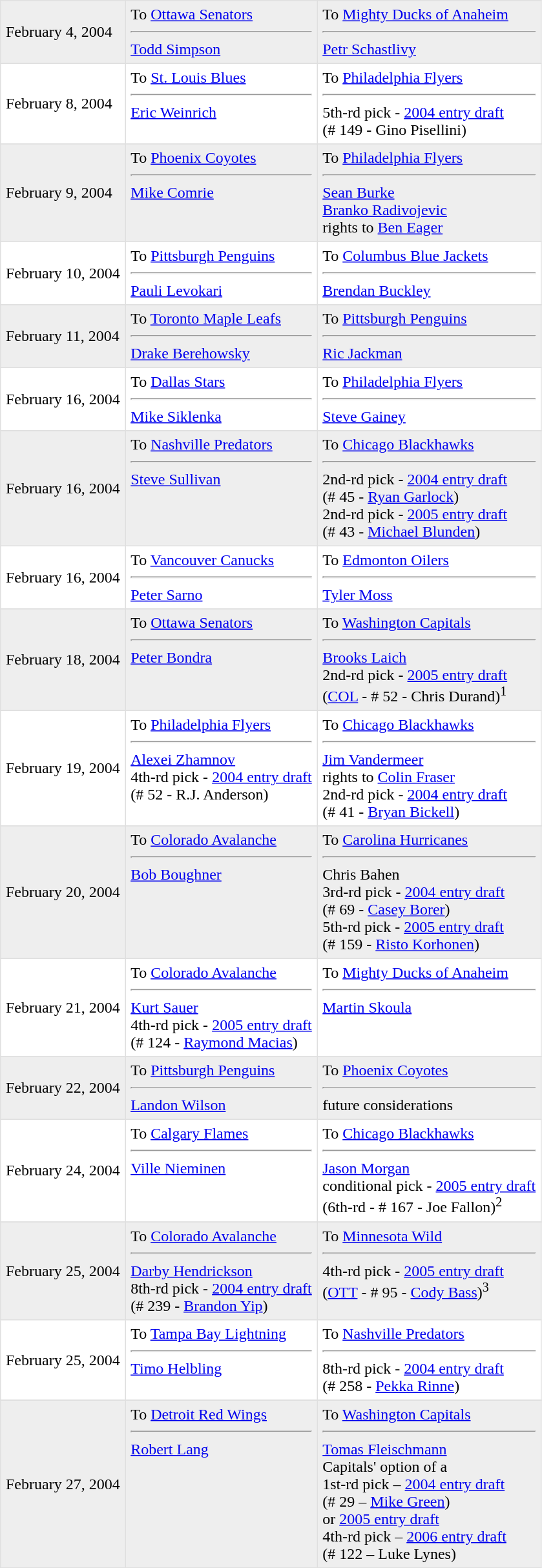<table border=1 style="border-collapse:collapse" bordercolor="#DFDFDF"  cellpadding="5">
<tr bgcolor="#eeeeee">
<td>February 4, 2004</td>
<td valign="top">To <a href='#'>Ottawa Senators</a><hr><a href='#'>Todd Simpson</a></td>
<td valign="top">To <a href='#'>Mighty Ducks of Anaheim</a><hr><a href='#'>Petr Schastlivy</a></td>
</tr>
<tr>
<td>February 8, 2004</td>
<td valign="top">To <a href='#'>St. Louis Blues</a><hr><a href='#'>Eric Weinrich</a></td>
<td valign="top">To <a href='#'>Philadelphia Flyers</a><hr>5th-rd pick - <a href='#'>2004 entry draft</a><br>(# 149 - Gino Pisellini)</td>
</tr>
<tr>
</tr>
<tr bgcolor="#eeeeee">
<td>February 9, 2004</td>
<td valign="top">To <a href='#'>Phoenix Coyotes</a><hr><a href='#'>Mike Comrie</a></td>
<td valign="top">To <a href='#'>Philadelphia Flyers</a><hr><a href='#'>Sean Burke</a><br><a href='#'>Branko Radivojevic</a><br>rights to <a href='#'>Ben Eager</a></td>
</tr>
<tr>
<td>February 10, 2004</td>
<td valign="top">To <a href='#'>Pittsburgh Penguins</a><hr><a href='#'>Pauli Levokari</a></td>
<td valign="top">To <a href='#'>Columbus Blue Jackets</a><hr><a href='#'>Brendan Buckley</a></td>
</tr>
<tr>
</tr>
<tr bgcolor="#eeeeee">
<td>February 11, 2004</td>
<td valign="top">To <a href='#'>Toronto Maple Leafs</a><hr><a href='#'>Drake Berehowsky</a></td>
<td valign="top">To <a href='#'>Pittsburgh Penguins</a><hr><a href='#'>Ric Jackman</a></td>
</tr>
<tr>
<td>February 16, 2004</td>
<td valign="top">To <a href='#'>Dallas Stars</a><hr><a href='#'>Mike Siklenka</a></td>
<td valign="top">To <a href='#'>Philadelphia Flyers</a><hr><a href='#'>Steve Gainey</a></td>
</tr>
<tr>
</tr>
<tr bgcolor="#eeeeee">
<td>February 16, 2004</td>
<td valign="top">To <a href='#'>Nashville Predators</a><hr><a href='#'>Steve Sullivan</a></td>
<td valign="top">To <a href='#'>Chicago Blackhawks</a><hr>2nd-rd pick - <a href='#'>2004 entry draft</a><br>(# 45 - <a href='#'>Ryan Garlock</a>)<br>2nd-rd pick - <a href='#'>2005 entry draft</a><br>(# 43 - <a href='#'>Michael Blunden</a>)</td>
</tr>
<tr>
<td>February 16, 2004</td>
<td valign="top">To <a href='#'>Vancouver Canucks</a><hr><a href='#'>Peter Sarno</a></td>
<td valign="top">To <a href='#'>Edmonton Oilers</a><hr><a href='#'>Tyler Moss</a></td>
</tr>
<tr>
</tr>
<tr bgcolor="#eeeeee">
<td>February 18, 2004</td>
<td valign="top">To <a href='#'>Ottawa Senators</a><hr><a href='#'>Peter Bondra</a></td>
<td valign="top">To <a href='#'>Washington Capitals</a><hr><a href='#'>Brooks Laich</a><br>2nd-rd pick - <a href='#'>2005 entry draft</a><br>(<a href='#'>COL</a> - # 52 - Chris Durand)<sup>1</sup></td>
</tr>
<tr>
<td>February 19, 2004</td>
<td valign="top">To <a href='#'>Philadelphia Flyers</a><hr><a href='#'>Alexei Zhamnov</a><br>4th-rd pick - <a href='#'>2004 entry draft</a><br>(# 52 - R.J. Anderson)</td>
<td valign="top">To <a href='#'>Chicago Blackhawks</a><hr><a href='#'>Jim Vandermeer</a><br>rights to <a href='#'>Colin Fraser</a><br>2nd-rd pick - <a href='#'>2004 entry draft</a><br>(# 41 - <a href='#'>Bryan Bickell</a>)</td>
</tr>
<tr>
</tr>
<tr bgcolor="#eeeeee">
<td>February 20, 2004</td>
<td valign="top">To <a href='#'>Colorado Avalanche</a><hr><a href='#'>Bob Boughner</a></td>
<td valign="top">To <a href='#'>Carolina Hurricanes</a><hr>Chris Bahen<br>3rd-rd pick - <a href='#'>2004 entry draft</a><br>(# 69 - <a href='#'>Casey Borer</a>)<br>5th-rd pick - <a href='#'>2005 entry draft</a><br>(# 159 - <a href='#'>Risto Korhonen</a>)</td>
</tr>
<tr>
<td>February 21, 2004</td>
<td valign="top">To <a href='#'>Colorado Avalanche</a><hr><a href='#'>Kurt Sauer</a><br>4th-rd pick - <a href='#'>2005 entry draft</a><br>(# 124 - <a href='#'>Raymond Macias</a>)</td>
<td valign="top">To <a href='#'>Mighty Ducks of Anaheim</a><hr><a href='#'>Martin Skoula</a></td>
</tr>
<tr>
</tr>
<tr bgcolor="#eeeeee">
<td>February 22, 2004</td>
<td valign="top">To <a href='#'>Pittsburgh Penguins</a><hr><a href='#'>Landon Wilson</a></td>
<td valign="top">To <a href='#'>Phoenix Coyotes</a><hr>future considerations</td>
</tr>
<tr>
<td>February 24, 2004</td>
<td valign="top">To <a href='#'>Calgary Flames</a><hr><a href='#'>Ville Nieminen</a></td>
<td valign="top">To <a href='#'>Chicago Blackhawks</a><hr><a href='#'>Jason Morgan</a><br>conditional pick - <a href='#'>2005 entry draft</a><br>(6th-rd - # 167 - Joe Fallon)<sup>2</sup></td>
</tr>
<tr>
</tr>
<tr bgcolor="#eeeeee">
<td>February 25, 2004</td>
<td valign="top">To <a href='#'>Colorado Avalanche</a><hr><a href='#'>Darby Hendrickson</a><br>8th-rd pick - <a href='#'>2004 entry draft</a><br>(# 239 - <a href='#'>Brandon Yip</a>)</td>
<td valign="top">To <a href='#'>Minnesota Wild</a><hr>4th-rd pick - <a href='#'>2005 entry draft</a><br>(<a href='#'>OTT</a> - # 95 - <a href='#'>Cody Bass</a>)<sup>3</sup></td>
</tr>
<tr>
<td>February 25, 2004</td>
<td valign="top">To <a href='#'>Tampa Bay Lightning</a><hr><a href='#'>Timo Helbling</a></td>
<td valign="top">To <a href='#'>Nashville Predators</a><hr>8th-rd pick - <a href='#'>2004 entry draft</a><br>(# 258 - <a href='#'>Pekka Rinne</a>)</td>
</tr>
<tr>
</tr>
<tr bgcolor="#eeeeee">
<td>February 27, 2004</td>
<td valign="top">To <a href='#'>Detroit Red Wings</a><hr><a href='#'>Robert Lang</a></td>
<td valign="top">To <a href='#'>Washington Capitals</a><hr><a href='#'>Tomas Fleischmann</a><br>Capitals' option of a<br>1st-rd pick – <a href='#'>2004 entry draft</a><br>(# 29 – <a href='#'>Mike Green</a>)<br>or <a href='#'>2005 entry draft</a><br>4th-rd pick – <a href='#'>2006 entry draft</a><br>(# 122 – Luke Lynes)</td>
</tr>
</table>
